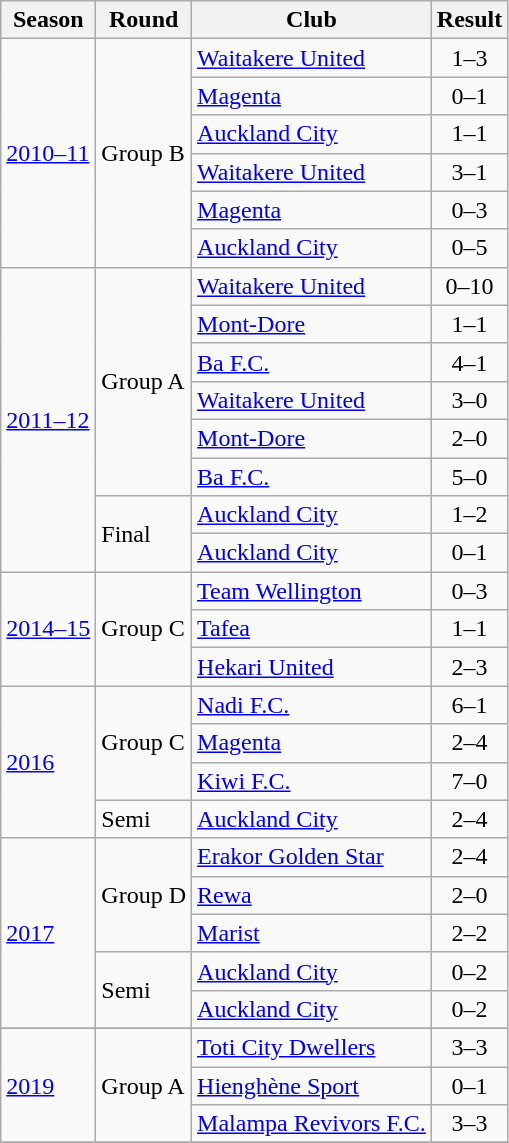<table class="wikitable">
<tr>
<th>Season</th>
<th>Round</th>
<th>Club</th>
<th>Result</th>
</tr>
<tr>
<td rowspan="6"><a href='#'>2010–11</a></td>
<td rowspan="6">Group B</td>
<td> <a href='#'>Waitakere United</a></td>
<td style="text-align:center;">1–3</td>
</tr>
<tr>
<td> <a href='#'>Magenta</a></td>
<td style="text-align:center;">0–1</td>
</tr>
<tr>
<td> <a href='#'>Auckland City</a></td>
<td style="text-align:center;">1–1</td>
</tr>
<tr>
<td> <a href='#'>Waitakere United</a></td>
<td style="text-align:center;">3–1</td>
</tr>
<tr>
<td> <a href='#'>Magenta</a></td>
<td style="text-align:center;">0–3</td>
</tr>
<tr>
<td> <a href='#'>Auckland City</a></td>
<td style="text-align:center;">0–5</td>
</tr>
<tr>
<td rowspan="8"><a href='#'>2011–12</a></td>
<td rowspan="6">Group A</td>
<td> <a href='#'>Waitakere United</a></td>
<td style="text-align:center;">0–10</td>
</tr>
<tr>
<td> <a href='#'>Mont-Dore</a></td>
<td style="text-align:center;">1–1</td>
</tr>
<tr>
<td> <a href='#'>Ba F.C.</a></td>
<td style="text-align:center;">4–1</td>
</tr>
<tr>
<td> <a href='#'>Waitakere United</a></td>
<td style="text-align:center;">3–0</td>
</tr>
<tr>
<td> <a href='#'>Mont-Dore</a></td>
<td style="text-align:center;">2–0</td>
</tr>
<tr>
<td> <a href='#'>Ba F.C.</a></td>
<td style="text-align:center;">5–0</td>
</tr>
<tr>
<td rowspan="2">Final</td>
<td> <a href='#'>Auckland City</a></td>
<td style="text-align:center;">1–2</td>
</tr>
<tr>
<td> <a href='#'>Auckland City</a></td>
<td style="text-align:center;">0–1</td>
</tr>
<tr>
<td rowspan="3"><a href='#'>2014–15</a></td>
<td rowspan="3">Group C</td>
<td> <a href='#'>Team Wellington</a></td>
<td style="text-align:center;">0–3</td>
</tr>
<tr>
<td> <a href='#'>Tafea</a></td>
<td style="text-align:center;">1–1</td>
</tr>
<tr>
<td> <a href='#'>Hekari United</a></td>
<td style="text-align:center;">2–3</td>
</tr>
<tr>
<td rowspan="4"><a href='#'>2016</a></td>
<td rowspan="3">Group C</td>
<td> <a href='#'>Nadi F.C.</a></td>
<td style="text-align:center;">6–1</td>
</tr>
<tr>
<td> <a href='#'>Magenta</a></td>
<td style="text-align:center;">2–4</td>
</tr>
<tr>
<td> <a href='#'>Kiwi F.C.</a></td>
<td style="text-align:center;">7–0</td>
</tr>
<tr>
<td>Semi</td>
<td> <a href='#'>Auckland City</a></td>
<td style="text-align:center;">2–4</td>
</tr>
<tr>
<td rowspan="5"><a href='#'>2017</a></td>
<td rowspan="3">Group D</td>
<td> <a href='#'>Erakor Golden Star</a></td>
<td style="text-align:center;">2–4</td>
</tr>
<tr>
<td> <a href='#'>Rewa</a></td>
<td style="text-align:center;">2–0</td>
</tr>
<tr>
<td> <a href='#'>Marist</a></td>
<td style="text-align:center;">2–2</td>
</tr>
<tr>
<td rowspan="2">Semi</td>
<td> <a href='#'>Auckland City</a></td>
<td style="text-align:center;">0–2</td>
</tr>
<tr>
<td> <a href='#'>Auckland City</a></td>
<td style="text-align:center;">0–2</td>
</tr>
<tr>
</tr>
<tr>
<td rowspan="3"><a href='#'>2019</a></td>
<td rowspan="3">Group A</td>
<td> <a href='#'>Toti City Dwellers</a></td>
<td style="text-align:center;">3–3</td>
</tr>
<tr>
<td> <a href='#'>Hienghène Sport</a></td>
<td style="text-align:center;">0–1</td>
</tr>
<tr>
<td> <a href='#'>Malampa Revivors F.C.</a></td>
<td style="text-align:center;">3–3</td>
</tr>
<tr>
</tr>
</table>
